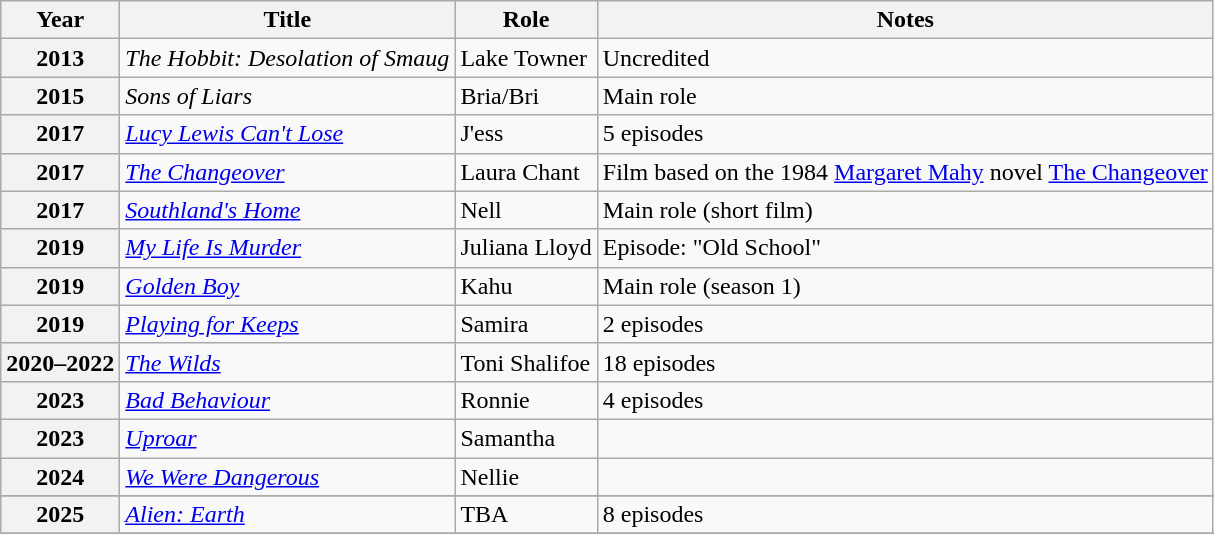<table class="wikitable plainrowheaders sortable">
<tr>
<th>Year</th>
<th>Title</th>
<th>Role</th>
<th class=unsortable>Notes</th>
</tr>
<tr>
<th scope=row>2013</th>
<td><em>The Hobbit: Desolation of Smaug</em></td>
<td>Lake Towner</td>
<td>Uncredited</td>
</tr>
<tr>
<th scope=row>2015</th>
<td><em>Sons of Liars</em></td>
<td>Bria/Bri</td>
<td>Main role</td>
</tr>
<tr>
<th scope=row>2017</th>
<td><em><a href='#'>Lucy Lewis Can't Lose</a></em></td>
<td>J'ess</td>
<td>5 episodes</td>
</tr>
<tr>
<th scope=row>2017</th>
<td><em><a href='#'>The Changeover</a></em></td>
<td>Laura Chant</td>
<td>Film based on the 1984 <a href='#'>Margaret Mahy</a> novel <a href='#'>The Changeover</a></td>
</tr>
<tr>
<th scope=row>2017</th>
<td><em><a href='#'>Southland's Home</a></em></td>
<td>Nell</td>
<td>Main role (short film)</td>
</tr>
<tr>
<th scope=row>2019</th>
<td><em><a href='#'>My Life Is Murder</a></em></td>
<td>Juliana Lloyd</td>
<td>Episode: "Old School"</td>
</tr>
<tr>
<th scope=row>2019</th>
<td><em><a href='#'>Golden Boy</a></em></td>
<td>Kahu</td>
<td>Main role (season 1)</td>
</tr>
<tr>
<th scope=row>2019</th>
<td><em><a href='#'>Playing for Keeps</a></em></td>
<td>Samira</td>
<td>2 episodes</td>
</tr>
<tr>
<th scope=row>2020–2022</th>
<td><em><a href='#'>The Wilds</a></em></td>
<td>Toni Shalifoe</td>
<td>18 episodes</td>
</tr>
<tr>
<th scope=row>2023</th>
<td><em><a href='#'>Bad Behaviour</a></em></td>
<td>Ronnie</td>
<td>4 episodes</td>
</tr>
<tr>
<th scope=row>2023</th>
<td><em><a href='#'>Uproar</a></em></td>
<td>Samantha</td>
<td></td>
</tr>
<tr>
<th scope=row>2024</th>
<td><em><a href='#'>We Were Dangerous</a></em></td>
<td>Nellie</td>
<td></td>
</tr>
<tr>
</tr>
<tr>
<th scope=row>2025</th>
<td><em><a href='#'>Alien: Earth</a></em></td>
<td>TBA</td>
<td>8 episodes</td>
</tr>
<tr>
</tr>
</table>
